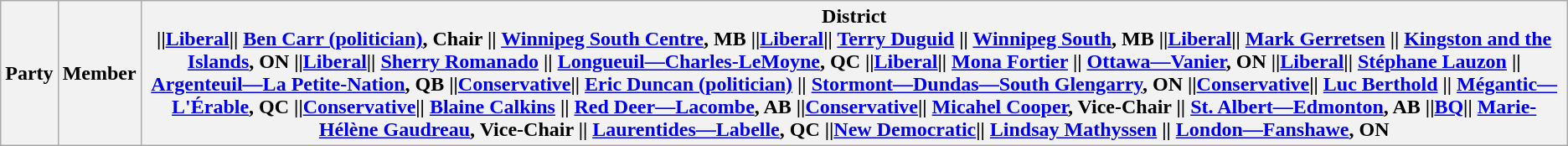<table class="wikitable">
<tr>
<th colspan="2">Party</th>
<th>Member</th>
<th>District<br>||<a href='#'>Liberal</a>|| <a href='#'>Ben Carr (politician)</a>, Chair || <a href='#'>Winnipeg South Centre</a>, MB
||<a href='#'>Liberal</a>|| <a href='#'>Terry Duguid</a> || <a href='#'>Winnipeg South</a>, MB
||<a href='#'>Liberal</a>|| <a href='#'>Mark Gerretsen</a> || <a href='#'>Kingston and the Islands</a>, ON
||<a href='#'>Liberal</a>|| <a href='#'>Sherry Romanado</a> || <a href='#'>Longueuil—Charles-LeMoyne</a>, QC
||<a href='#'>Liberal</a>|| <a href='#'>Mona Fortier</a> || <a href='#'>Ottawa—Vanier</a>, ON
||<a href='#'>Liberal</a>|| <a href='#'>Stéphane Lauzon</a> || <a href='#'>Argenteuil—La Petite-Nation</a>, QB
||<a href='#'>Conservative</a>|| <a href='#'>Eric Duncan (politician)</a> || <a href='#'>Stormont—Dundas—South Glengarry</a>, ON
||<a href='#'>Conservative</a>|| <a href='#'>Luc Berthold</a> || <a href='#'>Mégantic—L'Érable</a>, QC
||<a href='#'>Conservative</a>|| <a href='#'>Blaine Calkins</a> || <a href='#'>Red Deer—Lacombe</a>, AB
||<a href='#'>Conservative</a>|| <a href='#'>Micahel Cooper</a>, Vice-Chair || <a href='#'>St. Albert—Edmonton</a>, AB
||<a href='#'>BQ</a>|| <a href='#'>Marie-Hélène Gaudreau</a>, Vice-Chair || <a href='#'>Laurentides—Labelle</a>, QC
||<a href='#'>New Democratic</a>|| <a href='#'>Lindsay Mathyssen</a> || <a href='#'>London—Fanshawe</a>, ON</th>
</tr>
</table>
